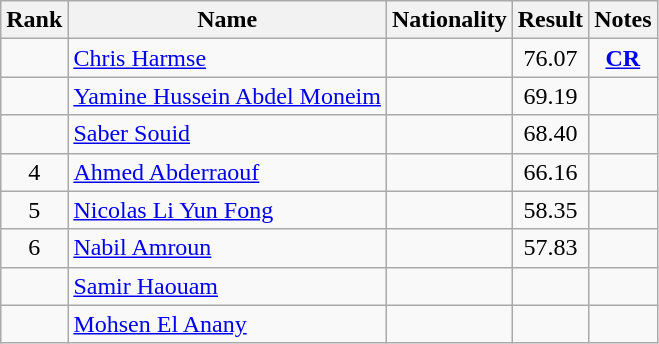<table class="wikitable sortable" style="text-align:center">
<tr>
<th>Rank</th>
<th>Name</th>
<th>Nationality</th>
<th>Result</th>
<th>Notes</th>
</tr>
<tr>
<td></td>
<td align=left><a href='#'>Chris Harmse</a></td>
<td align=left></td>
<td>76.07</td>
<td><strong><a href='#'>CR</a></strong></td>
</tr>
<tr>
<td></td>
<td align=left><a href='#'>Yamine Hussein Abdel Moneim</a></td>
<td align=left></td>
<td>69.19</td>
<td></td>
</tr>
<tr>
<td></td>
<td align=left><a href='#'>Saber Souid</a></td>
<td align=left></td>
<td>68.40</td>
<td></td>
</tr>
<tr>
<td>4</td>
<td align=left><a href='#'>Ahmed Abderraouf</a></td>
<td align=left></td>
<td>66.16</td>
<td></td>
</tr>
<tr>
<td>5</td>
<td align=left><a href='#'>Nicolas Li Yun Fong</a></td>
<td align=left></td>
<td>58.35</td>
<td></td>
</tr>
<tr>
<td>6</td>
<td align=left><a href='#'>Nabil Amroun</a></td>
<td align=left></td>
<td>57.83</td>
<td></td>
</tr>
<tr>
<td></td>
<td align=left><a href='#'>Samir Haouam</a></td>
<td align=left></td>
<td></td>
<td></td>
</tr>
<tr>
<td></td>
<td align=left><a href='#'>Mohsen El Anany</a></td>
<td align=left></td>
<td></td>
<td></td>
</tr>
</table>
